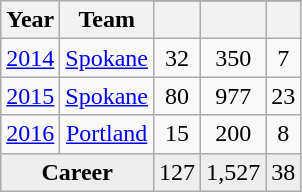<table class="wikitable sortable" style="text-align:center">
<tr>
<th rowspan=2>Year</th>
<th rowspan=2>Team</th>
</tr>
<tr>
<th></th>
<th></th>
<th></th>
</tr>
<tr>
<td><a href='#'>2014</a></td>
<td><a href='#'>Spokane</a></td>
<td>32</td>
<td>350</td>
<td>7</td>
</tr>
<tr>
<td><a href='#'>2015</a></td>
<td><a href='#'>Spokane</a></td>
<td>80</td>
<td>977</td>
<td>23</td>
</tr>
<tr>
<td><a href='#'>2016</a></td>
<td><a href='#'>Portland</a></td>
<td>15</td>
<td>200</td>
<td>8</td>
</tr>
<tr class="sortbottom" style="background:#eee;">
<td colspan=2><strong>Career</strong></td>
<td>127</td>
<td>1,527</td>
<td>38</td>
</tr>
</table>
